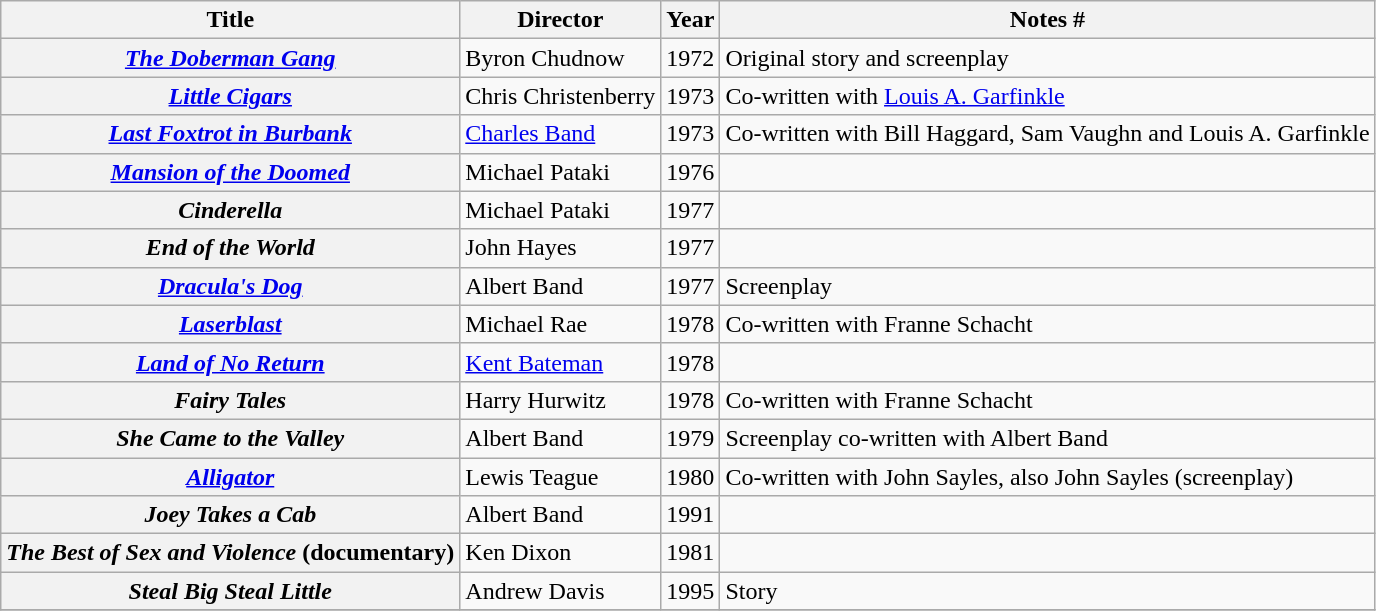<table class="wikitable plainrowheaders sortable">
<tr>
<th scope="col">Title</th>
<th scope="col">Director</th>
<th scope="col">Year</th>
<th scope="col" class="unsortable">Notes #</th>
</tr>
<tr>
<th scope="row"><em><a href='#'>The Doberman Gang</a></em></th>
<td>Byron Chudnow</td>
<td>1972</td>
<td>Original story and screenplay</td>
</tr>
<tr>
<th scope="row"><em><a href='#'>Little Cigars</a></em></th>
<td>Chris Christenberry</td>
<td>1973</td>
<td>Co-written with <a href='#'>Louis A. Garfinkle</a></td>
</tr>
<tr>
<th scope="row"><em><a href='#'>Last Foxtrot in Burbank</a></em></th>
<td><a href='#'>Charles Band</a></td>
<td>1973</td>
<td>Co-written with Bill Haggard, Sam Vaughn and Louis A. Garfinkle</td>
</tr>
<tr>
<th scope="row"><em><a href='#'>Mansion of the Doomed</a></em></th>
<td>Michael Pataki</td>
<td>1976</td>
<td></td>
</tr>
<tr>
<th scope="row"><em>Cinderella</em></th>
<td>Michael Pataki</td>
<td>1977</td>
<td></td>
</tr>
<tr>
<th scope="row"><em>End of the World</em></th>
<td>John Hayes</td>
<td>1977</td>
<td></td>
</tr>
<tr>
<th scope="row"><em><a href='#'>Dracula's Dog</a></em></th>
<td>Albert Band</td>
<td>1977</td>
<td>Screenplay</td>
</tr>
<tr>
<th scope="row"><em><a href='#'>Laserblast</a></em></th>
<td>Michael Rae</td>
<td>1978</td>
<td>Co-written with Franne Schacht</td>
</tr>
<tr>
<th scope="row"><em><a href='#'>Land of No Return</a></em></th>
<td><a href='#'>Kent Bateman</a></td>
<td>1978</td>
<td></td>
</tr>
<tr>
<th scope="row"><em>Fairy Tales</em></th>
<td>Harry Hurwitz</td>
<td>1978</td>
<td>Co-written with Franne Schacht</td>
</tr>
<tr>
<th scope="row"><em>She Came to the Valley</em></th>
<td>Albert Band</td>
<td>1979</td>
<td>Screenplay co-written with Albert Band</td>
</tr>
<tr>
<th scope="row"><em><a href='#'>Alligator</a></em></th>
<td>Lewis Teague</td>
<td>1980</td>
<td>Co-written with John Sayles, also John Sayles (screenplay)</td>
</tr>
<tr>
<th scope="row"><em>Joey Takes a Cab</em></th>
<td>Albert Band</td>
<td>1991</td>
<td></td>
</tr>
<tr>
<th scope="row"><em>The Best of Sex and Violence</em> (documentary)</th>
<td>Ken Dixon</td>
<td>1981</td>
<td></td>
</tr>
<tr>
<th scope="row"><em>Steal Big Steal Little</em></th>
<td>Andrew Davis</td>
<td>1995</td>
<td>Story</td>
</tr>
<tr>
</tr>
</table>
